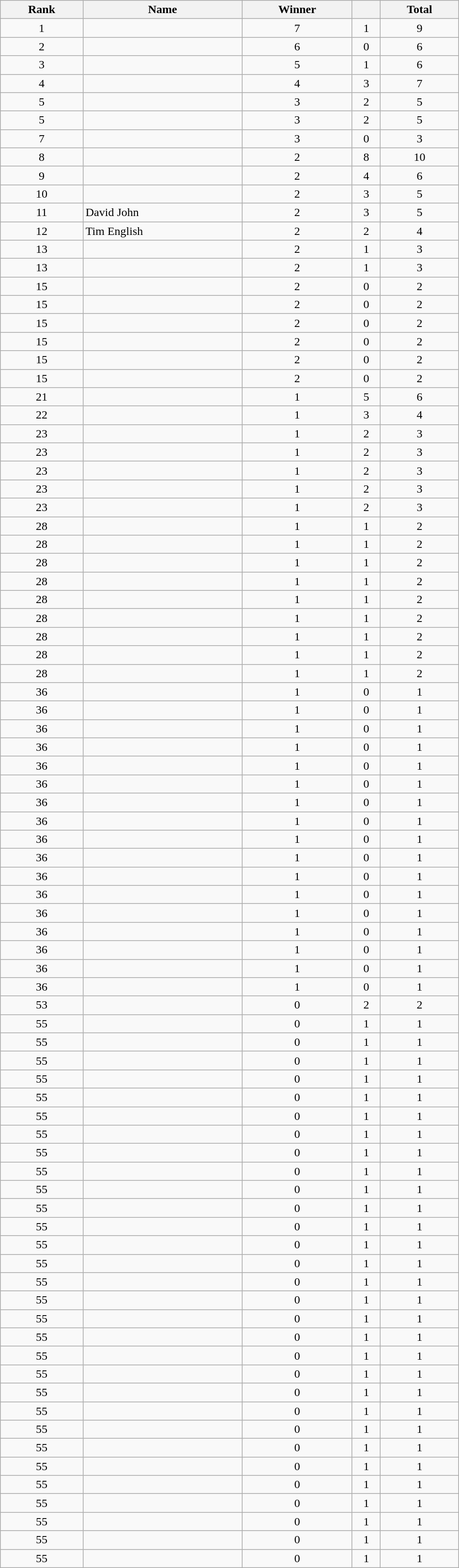<table class="wikitable sortable" style="font-size:100%; text-align: center; width:50%">
<tr>
<th>Rank</th>
<th>Name</th>
<th>Winner</th>
<th></th>
<th>Total</th>
</tr>
<tr>
<td>1</td>
<td align="left"></td>
<td>7</td>
<td>1</td>
<td>9</td>
</tr>
<tr>
<td>2</td>
<td align="left"></td>
<td>6</td>
<td>0</td>
<td>6</td>
</tr>
<tr>
<td>3</td>
<td align="left"></td>
<td>5</td>
<td>1</td>
<td>6</td>
</tr>
<tr>
<td>4</td>
<td align="left"></td>
<td>4</td>
<td>3</td>
<td>7</td>
</tr>
<tr>
<td>5</td>
<td align="left"></td>
<td>3</td>
<td>2</td>
<td>5</td>
</tr>
<tr>
<td>5</td>
<td align="left"></td>
<td>3</td>
<td>2</td>
<td>5</td>
</tr>
<tr>
<td>7</td>
<td align="left"></td>
<td>3</td>
<td>0</td>
<td>3</td>
</tr>
<tr>
<td>8</td>
<td align="left"></td>
<td>2</td>
<td>8</td>
<td>10</td>
</tr>
<tr>
<td>9</td>
<td align="left"></td>
<td>2</td>
<td>4</td>
<td>6</td>
</tr>
<tr>
<td>10</td>
<td align="left"></td>
<td>2</td>
<td>3</td>
<td>5</td>
</tr>
<tr>
<td>11</td>
<td align="left">David John</td>
<td>2</td>
<td>3</td>
<td>5</td>
</tr>
<tr>
<td>12</td>
<td align="left">Tim English</td>
<td>2</td>
<td>2</td>
<td>4</td>
</tr>
<tr>
<td>13</td>
<td align="left"></td>
<td>2</td>
<td>1</td>
<td>3</td>
</tr>
<tr>
<td>13</td>
<td align="left"></td>
<td>2</td>
<td>1</td>
<td>3</td>
</tr>
<tr>
<td>15</td>
<td align="left"></td>
<td>2</td>
<td>0</td>
<td>2</td>
</tr>
<tr>
<td>15</td>
<td align="left"></td>
<td>2</td>
<td>0</td>
<td>2</td>
</tr>
<tr>
<td>15</td>
<td align="left"></td>
<td>2</td>
<td>0</td>
<td>2</td>
</tr>
<tr>
<td>15</td>
<td align="left"></td>
<td>2</td>
<td>0</td>
<td>2</td>
</tr>
<tr>
<td>15</td>
<td align="left"></td>
<td>2</td>
<td>0</td>
<td>2</td>
</tr>
<tr>
<td>15</td>
<td align="left"></td>
<td>2</td>
<td>0</td>
<td>2</td>
</tr>
<tr>
<td>21</td>
<td align="left"></td>
<td>1</td>
<td>5</td>
<td>6</td>
</tr>
<tr>
<td>22</td>
<td align="left"></td>
<td>1</td>
<td>3</td>
<td>4</td>
</tr>
<tr>
<td>23</td>
<td align="left"></td>
<td>1</td>
<td>2</td>
<td>3</td>
</tr>
<tr>
<td>23</td>
<td align="left"></td>
<td>1</td>
<td>2</td>
<td>3</td>
</tr>
<tr>
<td>23</td>
<td align="left"></td>
<td>1</td>
<td>2</td>
<td>3</td>
</tr>
<tr>
<td>23</td>
<td align="left"></td>
<td>1</td>
<td>2</td>
<td>3</td>
</tr>
<tr>
<td>23</td>
<td align="left"></td>
<td>1</td>
<td>2</td>
<td>3</td>
</tr>
<tr>
<td>28</td>
<td align="left"></td>
<td>1</td>
<td>1</td>
<td>2</td>
</tr>
<tr>
<td>28</td>
<td align="left"></td>
<td>1</td>
<td>1</td>
<td>2</td>
</tr>
<tr>
<td>28</td>
<td align="left"></td>
<td>1</td>
<td>1</td>
<td>2</td>
</tr>
<tr>
<td>28</td>
<td align="left"></td>
<td>1</td>
<td>1</td>
<td>2</td>
</tr>
<tr>
<td>28</td>
<td align="left"></td>
<td>1</td>
<td>1</td>
<td>2</td>
</tr>
<tr>
<td>28</td>
<td align="left"></td>
<td>1</td>
<td>1</td>
<td>2</td>
</tr>
<tr>
<td>28</td>
<td align="left"></td>
<td>1</td>
<td>1</td>
<td>2</td>
</tr>
<tr>
<td>28</td>
<td align="left"></td>
<td>1</td>
<td>1</td>
<td>2</td>
</tr>
<tr>
<td>28</td>
<td align="left"></td>
<td>1</td>
<td>1</td>
<td>2</td>
</tr>
<tr>
<td>36</td>
<td align="left"></td>
<td>1</td>
<td>0</td>
<td>1</td>
</tr>
<tr>
<td>36</td>
<td align="left"></td>
<td>1</td>
<td>0</td>
<td>1</td>
</tr>
<tr>
<td>36</td>
<td align="left"></td>
<td>1</td>
<td>0</td>
<td>1</td>
</tr>
<tr>
<td>36</td>
<td align="left"></td>
<td>1</td>
<td>0</td>
<td>1</td>
</tr>
<tr>
<td>36</td>
<td align="left"></td>
<td>1</td>
<td>0</td>
<td>1</td>
</tr>
<tr>
<td>36</td>
<td align="left"></td>
<td>1</td>
<td>0</td>
<td>1</td>
</tr>
<tr>
<td>36</td>
<td align="left"></td>
<td>1</td>
<td>0</td>
<td>1</td>
</tr>
<tr>
<td>36</td>
<td align="left"></td>
<td>1</td>
<td>0</td>
<td>1</td>
</tr>
<tr>
<td>36</td>
<td align="left"></td>
<td>1</td>
<td>0</td>
<td>1</td>
</tr>
<tr>
<td>36</td>
<td align="left"></td>
<td>1</td>
<td>0</td>
<td>1</td>
</tr>
<tr>
<td>36</td>
<td align="left"></td>
<td>1</td>
<td>0</td>
<td>1</td>
</tr>
<tr>
<td>36</td>
<td align="left"></td>
<td>1</td>
<td>0</td>
<td>1</td>
</tr>
<tr>
<td>36</td>
<td align="left"></td>
<td>1</td>
<td>0</td>
<td>1</td>
</tr>
<tr>
<td>36</td>
<td align="left"></td>
<td>1</td>
<td>0</td>
<td>1</td>
</tr>
<tr>
<td>36</td>
<td align="left"></td>
<td>1</td>
<td>0</td>
<td>1</td>
</tr>
<tr>
<td>36</td>
<td align="left"></td>
<td>1</td>
<td>0</td>
<td>1</td>
</tr>
<tr>
<td>36</td>
<td align="left"></td>
<td>1</td>
<td>0</td>
<td>1</td>
</tr>
<tr>
<td>53</td>
<td align="left"></td>
<td>0</td>
<td>2</td>
<td>2</td>
</tr>
<tr>
<td>55</td>
<td align="left"></td>
<td>0</td>
<td>1</td>
<td>1</td>
</tr>
<tr>
<td>55</td>
<td align="left"></td>
<td>0</td>
<td>1</td>
<td>1</td>
</tr>
<tr>
<td>55</td>
<td align="left"></td>
<td>0</td>
<td>1</td>
<td>1</td>
</tr>
<tr>
<td>55</td>
<td align="left"></td>
<td>0</td>
<td>1</td>
<td>1</td>
</tr>
<tr>
<td>55</td>
<td align="left"></td>
<td>0</td>
<td>1</td>
<td>1</td>
</tr>
<tr>
<td>55</td>
<td align="left"></td>
<td>0</td>
<td>1</td>
<td>1</td>
</tr>
<tr>
<td>55</td>
<td align="left"></td>
<td>0</td>
<td>1</td>
<td>1</td>
</tr>
<tr>
<td>55</td>
<td align="left"></td>
<td>0</td>
<td>1</td>
<td>1</td>
</tr>
<tr>
<td>55</td>
<td align="left"></td>
<td>0</td>
<td>1</td>
<td>1</td>
</tr>
<tr>
<td>55</td>
<td align="left"></td>
<td>0</td>
<td>1</td>
<td>1</td>
</tr>
<tr>
<td>55</td>
<td align="left"></td>
<td>0</td>
<td>1</td>
<td>1</td>
</tr>
<tr>
<td>55</td>
<td align="left"></td>
<td>0</td>
<td>1</td>
<td>1</td>
</tr>
<tr>
<td>55</td>
<td align="left"></td>
<td>0</td>
<td>1</td>
<td>1</td>
</tr>
<tr>
<td>55</td>
<td align="left"></td>
<td>0</td>
<td>1</td>
<td>1</td>
</tr>
<tr>
<td>55</td>
<td align="left"></td>
<td>0</td>
<td>1</td>
<td>1</td>
</tr>
<tr>
<td>55</td>
<td align="left"></td>
<td>0</td>
<td>1</td>
<td>1</td>
</tr>
<tr>
<td>55</td>
<td align="left"></td>
<td>0</td>
<td>1</td>
<td>1</td>
</tr>
<tr>
<td>55</td>
<td align="left"></td>
<td>0</td>
<td>1</td>
<td>1</td>
</tr>
<tr>
<td>55</td>
<td align="left"></td>
<td>0</td>
<td>1</td>
<td>1</td>
</tr>
<tr>
<td>55</td>
<td align="left"></td>
<td>0</td>
<td>1</td>
<td>1</td>
</tr>
<tr>
<td>55</td>
<td align="left"></td>
<td>0</td>
<td>1</td>
<td>1</td>
</tr>
<tr>
<td>55</td>
<td align="left"></td>
<td>0</td>
<td>1</td>
<td>1</td>
</tr>
<tr>
<td>55</td>
<td align="left"></td>
<td>0</td>
<td>1</td>
<td>1</td>
</tr>
<tr>
<td>55</td>
<td align="left"></td>
<td>0</td>
<td>1</td>
<td>1</td>
</tr>
<tr>
<td>55</td>
<td align="left"></td>
<td>0</td>
<td>1</td>
<td>1</td>
</tr>
<tr>
<td>55</td>
<td align="left"></td>
<td>0</td>
<td>1</td>
<td>1</td>
</tr>
<tr>
<td>55</td>
<td align="left"></td>
<td>0</td>
<td>1</td>
<td>1</td>
</tr>
<tr>
<td>55</td>
<td align="left"></td>
<td>0</td>
<td>1</td>
<td>1</td>
</tr>
<tr>
<td>55</td>
<td align="left"></td>
<td>0</td>
<td>1</td>
<td>1</td>
</tr>
<tr>
<td>55</td>
<td align="left"></td>
<td>0</td>
<td>1</td>
<td>1</td>
</tr>
</table>
